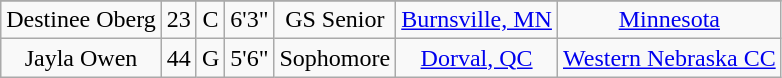<table class="wikitable sortable" style="text-align: center">
<tr align=center>
</tr>
<tr>
<td>Destinee Oberg</td>
<td>23</td>
<td>C</td>
<td>6'3"</td>
<td>GS Senior</td>
<td><a href='#'>Burnsville, MN</a></td>
<td><a href='#'>Minnesota</a></td>
</tr>
<tr>
<td>Jayla Owen</td>
<td>44</td>
<td>G</td>
<td>5'6"</td>
<td>Sophomore</td>
<td><a href='#'>Dorval, QC</a></td>
<td><a href='#'>Western Nebraska CC</a></td>
</tr>
</table>
